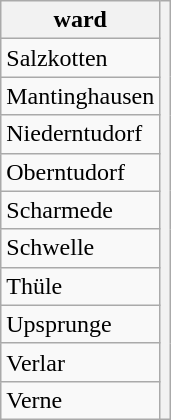<table class="wikitable" border="1">
<tr>
<th>ward</th>
<th rowspan="11"></th>
</tr>
<tr>
<td>Salzkotten</td>
</tr>
<tr>
<td>Mantinghausen</td>
</tr>
<tr>
<td>Niederntudorf</td>
</tr>
<tr>
<td>Oberntudorf</td>
</tr>
<tr>
<td>Scharmede</td>
</tr>
<tr>
<td>Schwelle</td>
</tr>
<tr>
<td>Thüle</td>
</tr>
<tr>
<td>Upsprunge</td>
</tr>
<tr>
<td>Verlar</td>
</tr>
<tr>
<td>Verne</td>
</tr>
</table>
